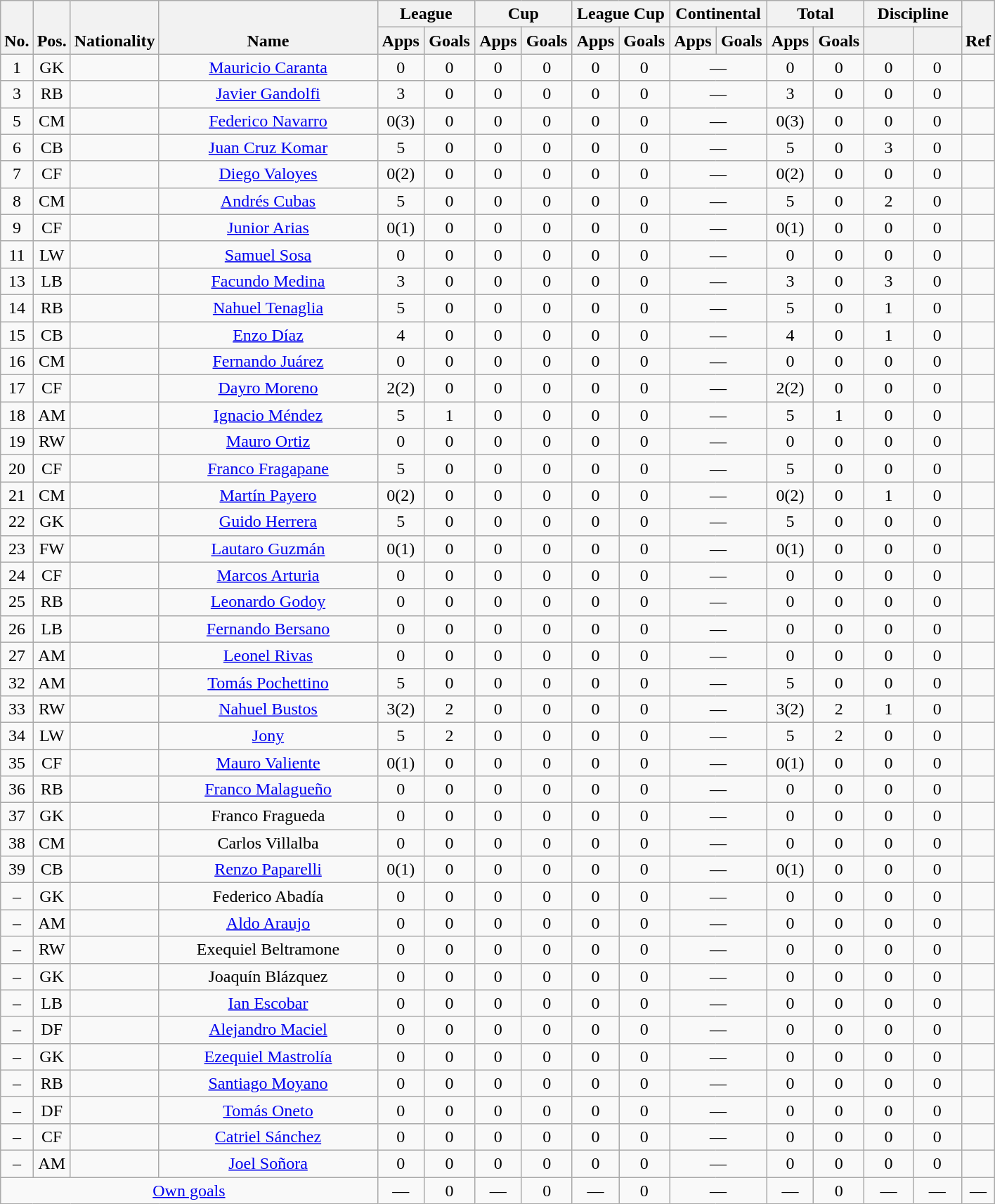<table class="wikitable" style="text-align:center">
<tr>
<th rowspan="2" valign="bottom">No.</th>
<th rowspan="2" valign="bottom">Pos.</th>
<th rowspan="2" valign="bottom">Nationality</th>
<th rowspan="2" valign="bottom" width="200">Name</th>
<th colspan="2" width="85">League</th>
<th colspan="2" width="85">Cup</th>
<th colspan="2" width="85">League Cup</th>
<th colspan="2" width="85">Continental</th>
<th colspan="2" width="85">Total</th>
<th colspan="2" width="85">Discipline</th>
<th rowspan="2" valign="bottom">Ref</th>
</tr>
<tr>
<th>Apps</th>
<th>Goals</th>
<th>Apps</th>
<th>Goals</th>
<th>Apps</th>
<th>Goals</th>
<th>Apps</th>
<th>Goals</th>
<th>Apps</th>
<th>Goals</th>
<th></th>
<th></th>
</tr>
<tr>
<td align="center">1</td>
<td align="center">GK</td>
<td align="center"></td>
<td align="center"><a href='#'>Mauricio Caranta</a></td>
<td>0</td>
<td>0</td>
<td>0</td>
<td>0</td>
<td>0</td>
<td>0</td>
<td colspan="2">—</td>
<td>0</td>
<td>0</td>
<td>0</td>
<td>0</td>
<td></td>
</tr>
<tr>
<td align="center">3</td>
<td align="center">RB</td>
<td align="center"></td>
<td align="center"><a href='#'>Javier Gandolfi</a></td>
<td>3</td>
<td>0</td>
<td>0</td>
<td>0</td>
<td>0</td>
<td>0</td>
<td colspan="2">—</td>
<td>3</td>
<td>0</td>
<td>0</td>
<td>0</td>
<td></td>
</tr>
<tr>
<td align="center">5</td>
<td align="center">CM</td>
<td align="center"></td>
<td align="center"><a href='#'>Federico Navarro</a></td>
<td>0(3)</td>
<td>0</td>
<td>0</td>
<td>0</td>
<td>0</td>
<td>0</td>
<td colspan="2">—</td>
<td>0(3)</td>
<td>0</td>
<td>0</td>
<td>0</td>
<td></td>
</tr>
<tr>
<td align="center">6</td>
<td align="center">CB</td>
<td align="center"></td>
<td align="center"><a href='#'>Juan Cruz Komar</a></td>
<td>5</td>
<td>0</td>
<td>0</td>
<td>0</td>
<td>0</td>
<td>0</td>
<td colspan="2">—</td>
<td>5</td>
<td>0</td>
<td>3</td>
<td>0</td>
<td></td>
</tr>
<tr>
<td align="center">7</td>
<td align="center">CF</td>
<td align="center"></td>
<td align="center"><a href='#'>Diego Valoyes</a></td>
<td>0(2)</td>
<td>0</td>
<td>0</td>
<td>0</td>
<td>0</td>
<td>0</td>
<td colspan="2">—</td>
<td>0(2)</td>
<td>0</td>
<td>0</td>
<td>0</td>
<td></td>
</tr>
<tr>
<td align="center">8</td>
<td align="center">CM</td>
<td align="center"></td>
<td align="center"><a href='#'>Andrés Cubas</a></td>
<td>5</td>
<td>0</td>
<td>0</td>
<td>0</td>
<td>0</td>
<td>0</td>
<td colspan="2">—</td>
<td>5</td>
<td>0</td>
<td>2</td>
<td>0</td>
<td></td>
</tr>
<tr>
<td align="center">9</td>
<td align="center">CF</td>
<td align="center"></td>
<td align="center"><a href='#'>Junior Arias</a></td>
<td>0(1)</td>
<td>0</td>
<td>0</td>
<td>0</td>
<td>0</td>
<td>0</td>
<td colspan="2">—</td>
<td>0(1)</td>
<td>0</td>
<td>0</td>
<td>0</td>
<td></td>
</tr>
<tr>
<td align="center">11</td>
<td align="center">LW</td>
<td align="center"></td>
<td align="center"><a href='#'>Samuel Sosa</a></td>
<td>0</td>
<td>0</td>
<td>0</td>
<td>0</td>
<td>0</td>
<td>0</td>
<td colspan="2">—</td>
<td>0</td>
<td>0</td>
<td>0</td>
<td>0</td>
<td></td>
</tr>
<tr>
<td align="center">13</td>
<td align="center">LB</td>
<td align="center"></td>
<td align="center"><a href='#'>Facundo Medina</a></td>
<td>3</td>
<td>0</td>
<td>0</td>
<td>0</td>
<td>0</td>
<td>0</td>
<td colspan="2">—</td>
<td>3</td>
<td>0</td>
<td>3</td>
<td>0</td>
<td></td>
</tr>
<tr>
<td align="center">14</td>
<td align="center">RB</td>
<td align="center"></td>
<td align="center"><a href='#'>Nahuel Tenaglia</a></td>
<td>5</td>
<td>0</td>
<td>0</td>
<td>0</td>
<td>0</td>
<td>0</td>
<td colspan="2">—</td>
<td>5</td>
<td>0</td>
<td>1</td>
<td>0</td>
<td></td>
</tr>
<tr>
<td align="center">15</td>
<td align="center">CB</td>
<td align="center"></td>
<td align="center"><a href='#'>Enzo Díaz</a></td>
<td>4</td>
<td>0</td>
<td>0</td>
<td>0</td>
<td>0</td>
<td>0</td>
<td colspan="2">—</td>
<td>4</td>
<td>0</td>
<td>1</td>
<td>0</td>
<td></td>
</tr>
<tr>
<td align="center">16</td>
<td align="center">CM</td>
<td align="center"></td>
<td align="center"><a href='#'>Fernando Juárez</a></td>
<td>0</td>
<td>0</td>
<td>0</td>
<td>0</td>
<td>0</td>
<td>0</td>
<td colspan="2">—</td>
<td>0</td>
<td>0</td>
<td>0</td>
<td>0</td>
<td></td>
</tr>
<tr>
<td align="center">17</td>
<td align="center">CF</td>
<td align="center"></td>
<td align="center"><a href='#'>Dayro Moreno</a></td>
<td>2(2)</td>
<td>0</td>
<td>0</td>
<td>0</td>
<td>0</td>
<td>0</td>
<td colspan="2">—</td>
<td>2(2)</td>
<td>0</td>
<td>0</td>
<td>0</td>
<td></td>
</tr>
<tr>
<td align="center">18</td>
<td align="center">AM</td>
<td align="center"></td>
<td align="center"><a href='#'>Ignacio Méndez</a></td>
<td>5</td>
<td>1</td>
<td>0</td>
<td>0</td>
<td>0</td>
<td>0</td>
<td colspan="2">—</td>
<td>5</td>
<td>1</td>
<td>0</td>
<td>0</td>
<td></td>
</tr>
<tr>
<td align="center">19</td>
<td align="center">RW</td>
<td align="center"></td>
<td align="center"><a href='#'>Mauro Ortiz</a></td>
<td>0</td>
<td>0</td>
<td>0</td>
<td>0</td>
<td>0</td>
<td>0</td>
<td colspan="2">—</td>
<td>0</td>
<td>0</td>
<td>0</td>
<td>0</td>
<td></td>
</tr>
<tr>
<td align="center">20</td>
<td align="center">CF</td>
<td align="center"></td>
<td align="center"><a href='#'>Franco Fragapane</a></td>
<td>5</td>
<td>0</td>
<td>0</td>
<td>0</td>
<td>0</td>
<td>0</td>
<td colspan="2">—</td>
<td>5</td>
<td>0</td>
<td>0</td>
<td>0</td>
<td></td>
</tr>
<tr>
<td align="center">21</td>
<td align="center">CM</td>
<td align="center"></td>
<td align="center"><a href='#'>Martín Payero</a></td>
<td>0(2)</td>
<td>0</td>
<td>0</td>
<td>0</td>
<td>0</td>
<td>0</td>
<td colspan="2">—</td>
<td>0(2)</td>
<td>0</td>
<td>1</td>
<td>0</td>
<td></td>
</tr>
<tr>
<td align="center">22</td>
<td align="center">GK</td>
<td align="center"></td>
<td align="center"><a href='#'>Guido Herrera</a></td>
<td>5</td>
<td>0</td>
<td>0</td>
<td>0</td>
<td>0</td>
<td>0</td>
<td colspan="2">—</td>
<td>5</td>
<td>0</td>
<td>0</td>
<td>0</td>
<td></td>
</tr>
<tr>
<td align="center">23</td>
<td align="center">FW</td>
<td align="center"></td>
<td align="center"><a href='#'>Lautaro Guzmán</a></td>
<td>0(1)</td>
<td>0</td>
<td>0</td>
<td>0</td>
<td>0</td>
<td>0</td>
<td colspan="2">—</td>
<td>0(1)</td>
<td>0</td>
<td>0</td>
<td>0</td>
<td></td>
</tr>
<tr>
<td align="center">24</td>
<td align="center">CF</td>
<td align="center"></td>
<td align="center"><a href='#'>Marcos Arturia</a></td>
<td>0</td>
<td>0</td>
<td>0</td>
<td>0</td>
<td>0</td>
<td>0</td>
<td colspan="2">—</td>
<td>0</td>
<td>0</td>
<td>0</td>
<td>0</td>
<td></td>
</tr>
<tr>
<td align="center">25</td>
<td align="center">RB</td>
<td align="center"></td>
<td align="center"><a href='#'>Leonardo Godoy</a></td>
<td>0</td>
<td>0</td>
<td>0</td>
<td>0</td>
<td>0</td>
<td>0</td>
<td colspan="2">—</td>
<td>0</td>
<td>0</td>
<td>0</td>
<td>0</td>
<td></td>
</tr>
<tr>
<td align="center">26</td>
<td align="center">LB</td>
<td align="center"></td>
<td align="center"><a href='#'>Fernando Bersano</a></td>
<td>0</td>
<td>0</td>
<td>0</td>
<td>0</td>
<td>0</td>
<td>0</td>
<td colspan="2">—</td>
<td>0</td>
<td>0</td>
<td>0</td>
<td>0</td>
<td></td>
</tr>
<tr>
<td align="center">27</td>
<td align="center">AM</td>
<td align="center"></td>
<td align="center"><a href='#'>Leonel Rivas</a></td>
<td>0</td>
<td>0</td>
<td>0</td>
<td>0</td>
<td>0</td>
<td>0</td>
<td colspan="2">—</td>
<td>0</td>
<td>0</td>
<td>0</td>
<td>0</td>
<td></td>
</tr>
<tr>
<td align="center">32</td>
<td align="center">AM</td>
<td align="center"></td>
<td align="center"><a href='#'>Tomás Pochettino</a></td>
<td>5</td>
<td>0</td>
<td>0</td>
<td>0</td>
<td>0</td>
<td>0</td>
<td colspan="2">—</td>
<td>5</td>
<td>0</td>
<td>0</td>
<td>0</td>
<td></td>
</tr>
<tr>
<td align="center">33</td>
<td align="center">RW</td>
<td align="center"></td>
<td align="center"><a href='#'>Nahuel Bustos</a></td>
<td>3(2)</td>
<td>2</td>
<td>0</td>
<td>0</td>
<td>0</td>
<td>0</td>
<td colspan="2">—</td>
<td>3(2)</td>
<td>2</td>
<td>1</td>
<td>0</td>
<td></td>
</tr>
<tr>
<td align="center">34</td>
<td align="center">LW</td>
<td align="center"></td>
<td align="center"><a href='#'>Jony</a></td>
<td>5</td>
<td>2</td>
<td>0</td>
<td>0</td>
<td>0</td>
<td>0</td>
<td colspan="2">—</td>
<td>5</td>
<td>2</td>
<td>0</td>
<td>0</td>
<td></td>
</tr>
<tr>
<td align="center">35</td>
<td align="center">CF</td>
<td align="center"></td>
<td align="center"><a href='#'>Mauro Valiente</a></td>
<td>0(1)</td>
<td>0</td>
<td>0</td>
<td>0</td>
<td>0</td>
<td>0</td>
<td colspan="2">—</td>
<td>0(1)</td>
<td>0</td>
<td>0</td>
<td>0</td>
<td></td>
</tr>
<tr>
<td align="center">36</td>
<td align="center">RB</td>
<td align="center"></td>
<td align="center"><a href='#'>Franco Malagueño</a></td>
<td>0</td>
<td>0</td>
<td>0</td>
<td>0</td>
<td>0</td>
<td>0</td>
<td colspan="2">—</td>
<td>0</td>
<td>0</td>
<td>0</td>
<td>0</td>
<td></td>
</tr>
<tr>
<td align="center">37</td>
<td align="center">GK</td>
<td align="center"></td>
<td align="center">Franco Fragueda</td>
<td>0</td>
<td>0</td>
<td>0</td>
<td>0</td>
<td>0</td>
<td>0</td>
<td colspan="2">—</td>
<td>0</td>
<td>0</td>
<td>0</td>
<td>0</td>
<td></td>
</tr>
<tr>
<td align="center">38</td>
<td align="center">CM</td>
<td align="center"></td>
<td align="center">Carlos Villalba</td>
<td>0</td>
<td>0</td>
<td>0</td>
<td>0</td>
<td>0</td>
<td>0</td>
<td colspan="2">—</td>
<td>0</td>
<td>0</td>
<td>0</td>
<td>0</td>
<td></td>
</tr>
<tr>
<td align="center">39</td>
<td align="center">CB</td>
<td align="center"></td>
<td align="center"><a href='#'>Renzo Paparelli</a></td>
<td>0(1)</td>
<td>0</td>
<td>0</td>
<td>0</td>
<td>0</td>
<td>0</td>
<td colspan="2">—</td>
<td>0(1)</td>
<td>0</td>
<td>0</td>
<td>0</td>
<td></td>
</tr>
<tr>
<td align="center">–</td>
<td align="center">GK</td>
<td align="center"></td>
<td align="center">Federico Abadía</td>
<td>0</td>
<td>0</td>
<td>0</td>
<td>0</td>
<td>0</td>
<td>0</td>
<td colspan="2">—</td>
<td>0</td>
<td>0</td>
<td>0</td>
<td>0</td>
<td></td>
</tr>
<tr>
<td align="center">–</td>
<td align="center">AM</td>
<td align="center"></td>
<td align="center"><a href='#'>Aldo Araujo</a></td>
<td>0</td>
<td>0</td>
<td>0</td>
<td>0</td>
<td>0</td>
<td>0</td>
<td colspan="2">—</td>
<td>0</td>
<td>0</td>
<td>0</td>
<td>0</td>
<td></td>
</tr>
<tr>
<td align="center">–</td>
<td align="center">RW</td>
<td align="center"></td>
<td align="center">Exequiel Beltramone</td>
<td>0</td>
<td>0</td>
<td>0</td>
<td>0</td>
<td>0</td>
<td>0</td>
<td colspan="2">—</td>
<td>0</td>
<td>0</td>
<td>0</td>
<td>0</td>
<td></td>
</tr>
<tr>
<td align="center">–</td>
<td align="center">GK</td>
<td align="center"></td>
<td align="center">Joaquín Blázquez</td>
<td>0</td>
<td>0</td>
<td>0</td>
<td>0</td>
<td>0</td>
<td>0</td>
<td colspan="2">—</td>
<td>0</td>
<td>0</td>
<td>0</td>
<td>0</td>
<td></td>
</tr>
<tr>
<td align="center">–</td>
<td align="center">LB</td>
<td align="center"></td>
<td align="center"><a href='#'>Ian Escobar</a></td>
<td>0</td>
<td>0</td>
<td>0</td>
<td>0</td>
<td>0</td>
<td>0</td>
<td colspan="2">—</td>
<td>0</td>
<td>0</td>
<td>0</td>
<td>0</td>
<td></td>
</tr>
<tr>
<td align="center">–</td>
<td align="center">DF</td>
<td align="center"></td>
<td align="center"><a href='#'>Alejandro Maciel</a></td>
<td>0</td>
<td>0</td>
<td>0</td>
<td>0</td>
<td>0</td>
<td>0</td>
<td colspan="2">—</td>
<td>0</td>
<td>0</td>
<td>0</td>
<td>0</td>
<td></td>
</tr>
<tr>
<td align="center">–</td>
<td align="center">GK</td>
<td align="center"></td>
<td align="center"><a href='#'>Ezequiel Mastrolía</a></td>
<td>0</td>
<td>0</td>
<td>0</td>
<td>0</td>
<td>0</td>
<td>0</td>
<td colspan="2">—</td>
<td>0</td>
<td>0</td>
<td>0</td>
<td>0</td>
<td></td>
</tr>
<tr>
<td align="center">–</td>
<td align="center">RB</td>
<td align="center"></td>
<td align="center"><a href='#'>Santiago Moyano</a></td>
<td>0</td>
<td>0</td>
<td>0</td>
<td>0</td>
<td>0</td>
<td>0</td>
<td colspan="2">—</td>
<td>0</td>
<td>0</td>
<td>0</td>
<td>0</td>
<td></td>
</tr>
<tr>
<td align="center">–</td>
<td align="center">DF</td>
<td align="center"></td>
<td align="center"><a href='#'>Tomás Oneto</a></td>
<td>0</td>
<td>0</td>
<td>0</td>
<td>0</td>
<td>0</td>
<td>0</td>
<td colspan="2">—</td>
<td>0</td>
<td>0</td>
<td>0</td>
<td>0</td>
<td></td>
</tr>
<tr>
<td align="center">–</td>
<td align="center">CF</td>
<td align="center"></td>
<td align="center"><a href='#'>Catriel Sánchez</a></td>
<td>0</td>
<td>0</td>
<td>0</td>
<td>0</td>
<td>0</td>
<td>0</td>
<td colspan="2">—</td>
<td>0</td>
<td>0</td>
<td>0</td>
<td>0</td>
<td></td>
</tr>
<tr>
<td align="center">–</td>
<td align="center">AM</td>
<td align="center"></td>
<td align="center"><a href='#'>Joel Soñora</a></td>
<td>0</td>
<td>0</td>
<td>0</td>
<td>0</td>
<td>0</td>
<td>0</td>
<td colspan="2">—</td>
<td>0</td>
<td>0</td>
<td>0</td>
<td>0</td>
<td></td>
</tr>
<tr>
<td colspan="4" align="center"><a href='#'>Own goals</a></td>
<td>—</td>
<td>0</td>
<td>—</td>
<td>0</td>
<td>—</td>
<td>0</td>
<td colspan="2">—</td>
<td>—</td>
<td>0</td>
<td>—</td>
<td>—</td>
<td>—</td>
</tr>
</table>
